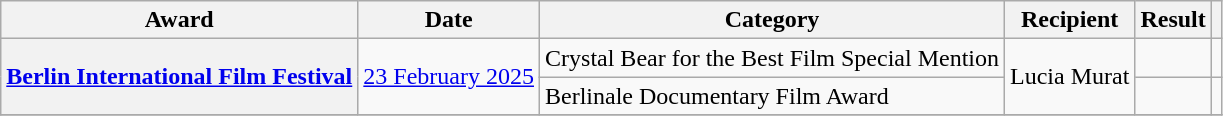<table class="wikitable sortable plainrowheaders">
<tr>
<th>Award</th>
<th>Date</th>
<th>Category</th>
<th>Recipient</th>
<th>Result</th>
<th></th>
</tr>
<tr>
<th scope="row" rowspan="2"><a href='#'>Berlin International Film Festival</a></th>
<td rowspan="2"><a href='#'>23 February 2025</a></td>
<td>Crystal Bear for the Best Film Special Mention</td>
<td rowspan="2">Lucia Murat</td>
<td></td>
<td align="center" rowspan="1"></td>
</tr>
<tr>
<td>Berlinale Documentary Film Award</td>
<td></td>
<td align="center"></td>
</tr>
<tr>
</tr>
</table>
